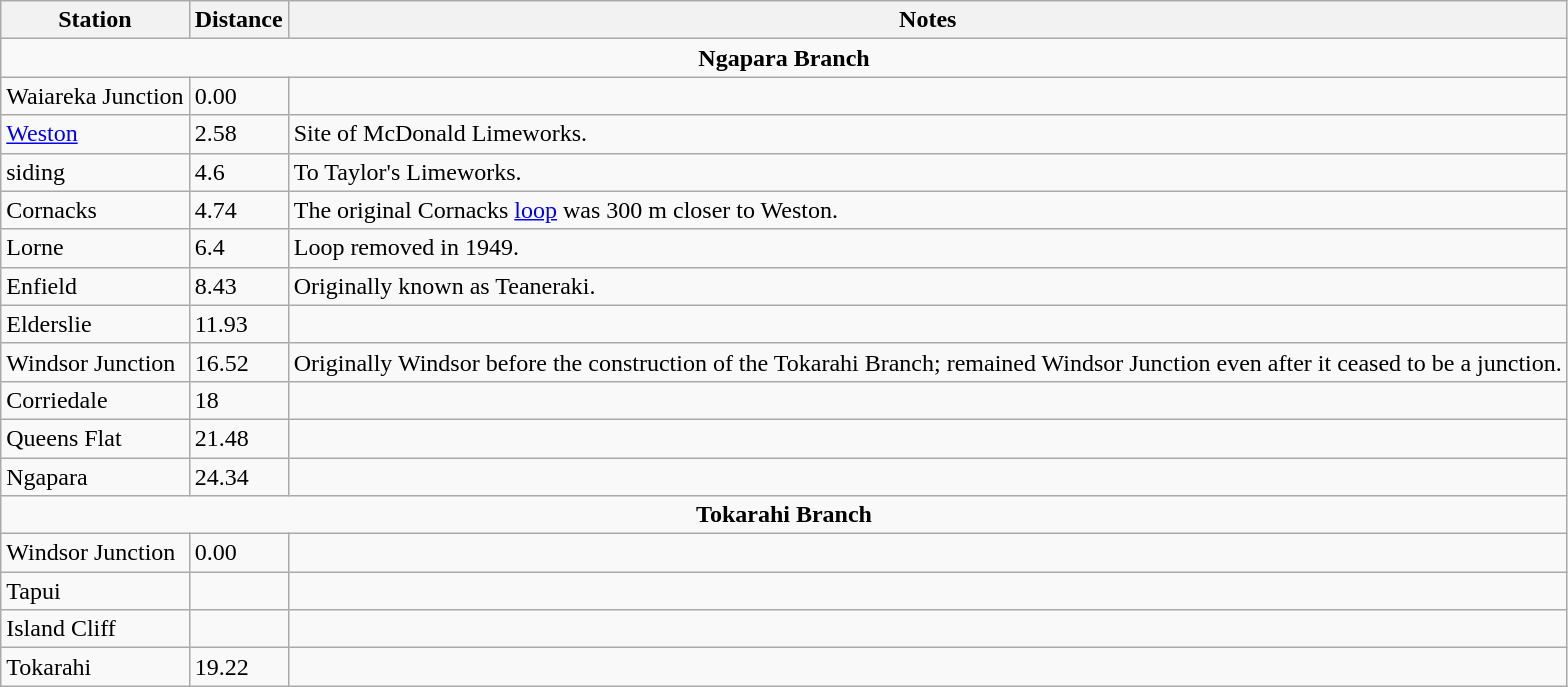<table class=wikitable>
<tr>
<th>Station</th>
<th>Distance<br></th>
<th>Notes</th>
</tr>
<tr>
<td colspan=3 align=center><strong>Ngapara Branch</strong></td>
</tr>
<tr>
<td>Waiareka Junction</td>
<td>0.00</td>
<td></td>
</tr>
<tr>
<td><a href='#'>Weston</a></td>
<td>2.58</td>
<td>Site of McDonald Limeworks.</td>
</tr>
<tr>
<td>siding</td>
<td>4.6</td>
<td>To Taylor's Limeworks.</td>
</tr>
<tr>
<td>Cornacks</td>
<td>4.74</td>
<td>The original Cornacks <a href='#'>loop</a> was 300 m closer to Weston.</td>
</tr>
<tr>
<td>Lorne</td>
<td>6.4</td>
<td>Loop removed in 1949.</td>
</tr>
<tr>
<td>Enfield</td>
<td>8.43</td>
<td>Originally known as Teaneraki.</td>
</tr>
<tr>
<td>Elderslie</td>
<td>11.93</td>
<td></td>
</tr>
<tr>
<td>Windsor Junction</td>
<td>16.52</td>
<td>Originally Windsor before the construction of the Tokarahi Branch; remained Windsor Junction even after it ceased to be a junction.</td>
</tr>
<tr>
<td>Corriedale</td>
<td>18</td>
<td></td>
</tr>
<tr>
<td>Queens Flat</td>
<td>21.48</td>
<td></td>
</tr>
<tr>
<td>Ngapara</td>
<td>24.34</td>
<td></td>
</tr>
<tr>
<td colspan=3 align=center><strong>Tokarahi Branch</strong></td>
</tr>
<tr>
<td>Windsor Junction</td>
<td>0.00</td>
<td></td>
</tr>
<tr>
<td>Tapui</td>
<td></td>
<td></td>
</tr>
<tr>
<td>Island Cliff</td>
<td></td>
<td></td>
</tr>
<tr>
<td>Tokarahi</td>
<td>19.22</td>
<td></td>
</tr>
</table>
